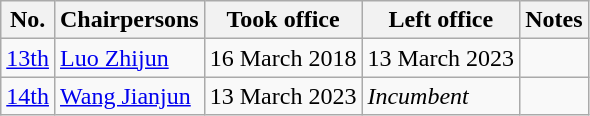<table class="wikitable">
<tr>
<th>No.</th>
<th>Chairpersons</th>
<th>Took office</th>
<th>Left office</th>
<th>Notes</th>
</tr>
<tr>
<td><a href='#'>13th</a></td>
<td><a href='#'>Luo Zhijun</a></td>
<td>16 March 2018</td>
<td>13 March 2023</td>
<td></td>
</tr>
<tr>
<td><a href='#'>14th</a></td>
<td><a href='#'>Wang Jianjun</a></td>
<td>13 March 2023</td>
<td><em>Incumbent</em></td>
<td></td>
</tr>
</table>
